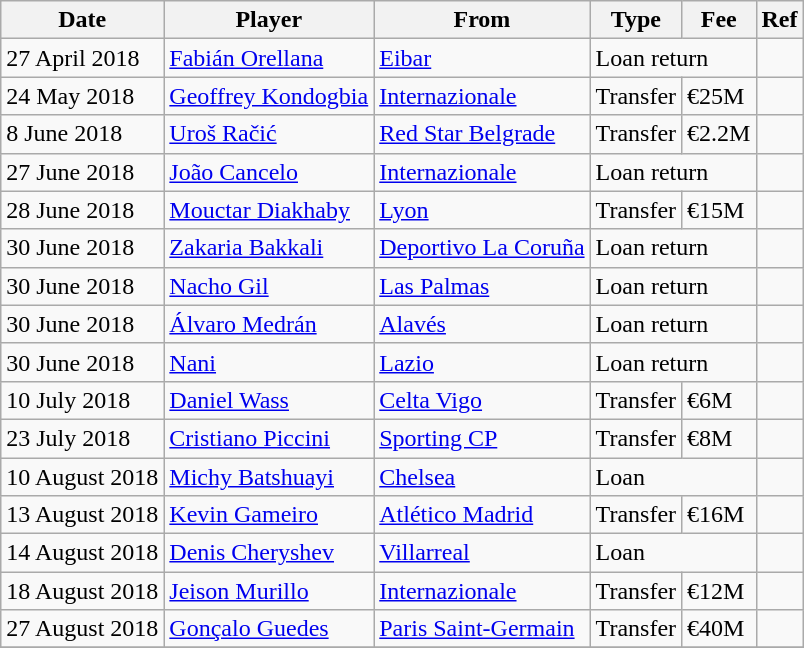<table class="wikitable">
<tr>
<th>Date</th>
<th>Player</th>
<th>From</th>
<th>Type</th>
<th>Fee</th>
<th>Ref</th>
</tr>
<tr>
<td>27 April 2018</td>
<td> <a href='#'>Fabián Orellana</a></td>
<td> <a href='#'>Eibar</a></td>
<td colspan=2>Loan return</td>
<td></td>
</tr>
<tr>
<td>24 May 2018</td>
<td> <a href='#'>Geoffrey Kondogbia</a></td>
<td> <a href='#'>Internazionale</a></td>
<td>Transfer</td>
<td>€25M</td>
<td></td>
</tr>
<tr>
<td>8 June 2018</td>
<td> <a href='#'>Uroš Račić</a></td>
<td> <a href='#'>Red Star Belgrade</a></td>
<td>Transfer</td>
<td>€2.2M</td>
<td></td>
</tr>
<tr>
<td>27 June 2018</td>
<td> <a href='#'>João Cancelo</a></td>
<td> <a href='#'>Internazionale</a></td>
<td colspan=2>Loan return</td>
<td></td>
</tr>
<tr>
<td>28 June 2018</td>
<td> <a href='#'>Mouctar Diakhaby</a></td>
<td> <a href='#'>Lyon</a></td>
<td>Transfer</td>
<td>€15M</td>
<td></td>
</tr>
<tr>
<td>30 June 2018</td>
<td> <a href='#'>Zakaria Bakkali</a></td>
<td> <a href='#'>Deportivo La Coruña</a></td>
<td colspan=2>Loan return</td>
<td></td>
</tr>
<tr>
<td>30 June 2018</td>
<td> <a href='#'>Nacho Gil</a></td>
<td> <a href='#'>Las Palmas</a></td>
<td colspan=2>Loan return</td>
<td></td>
</tr>
<tr>
<td>30 June 2018</td>
<td> <a href='#'>Álvaro Medrán</a></td>
<td> <a href='#'>Alavés</a></td>
<td colspan=2>Loan return</td>
<td></td>
</tr>
<tr>
<td>30 June 2018</td>
<td> <a href='#'>Nani</a></td>
<td> <a href='#'>Lazio</a></td>
<td colspan=2>Loan return</td>
<td></td>
</tr>
<tr>
<td>10 July 2018</td>
<td> <a href='#'>Daniel Wass</a></td>
<td> <a href='#'>Celta Vigo</a></td>
<td>Transfer</td>
<td>€6M</td>
<td></td>
</tr>
<tr>
<td>23 July 2018</td>
<td> <a href='#'>Cristiano Piccini</a></td>
<td> <a href='#'>Sporting CP</a></td>
<td>Transfer</td>
<td>€8M</td>
<td></td>
</tr>
<tr>
<td>10 August 2018</td>
<td> <a href='#'>Michy Batshuayi</a></td>
<td> <a href='#'>Chelsea</a></td>
<td colspan=2>Loan</td>
<td></td>
</tr>
<tr>
<td>13 August 2018</td>
<td> <a href='#'>Kevin Gameiro</a></td>
<td> <a href='#'>Atlético Madrid</a></td>
<td>Transfer</td>
<td>€16M</td>
<td></td>
</tr>
<tr>
<td>14 August 2018</td>
<td> <a href='#'>Denis Cheryshev</a></td>
<td> <a href='#'>Villarreal</a></td>
<td colspan=2>Loan</td>
<td></td>
</tr>
<tr>
<td>18 August 2018</td>
<td> <a href='#'>Jeison Murillo</a></td>
<td> <a href='#'>Internazionale</a></td>
<td>Transfer</td>
<td>€12M</td>
<td></td>
</tr>
<tr>
<td>27 August 2018</td>
<td> <a href='#'>Gonçalo Guedes</a></td>
<td> <a href='#'>Paris Saint-Germain</a></td>
<td>Transfer</td>
<td>€40M</td>
<td></td>
</tr>
<tr>
</tr>
</table>
